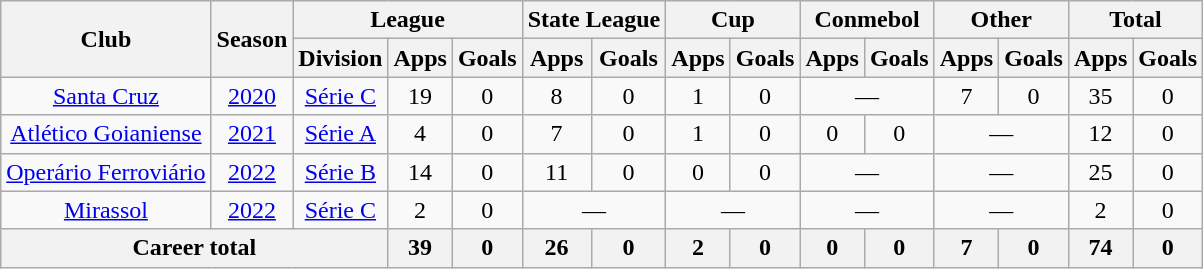<table class="wikitable" style="text-align: center;">
<tr>
<th rowspan="2">Club</th>
<th rowspan="2">Season</th>
<th colspan="3">League</th>
<th colspan="2">State League</th>
<th colspan="2">Cup</th>
<th colspan="2">Conmebol</th>
<th colspan="2">Other</th>
<th colspan="2">Total</th>
</tr>
<tr>
<th>Division</th>
<th>Apps</th>
<th>Goals</th>
<th>Apps</th>
<th>Goals</th>
<th>Apps</th>
<th>Goals</th>
<th>Apps</th>
<th>Goals</th>
<th>Apps</th>
<th>Goals</th>
<th>Apps</th>
<th>Goals</th>
</tr>
<tr>
<td valign="center"><a href='#'>Santa Cruz</a></td>
<td><a href='#'>2020</a></td>
<td><a href='#'>Série C</a></td>
<td>19</td>
<td>0</td>
<td>8</td>
<td>0</td>
<td>1</td>
<td>0</td>
<td colspan="2">—</td>
<td>7</td>
<td>0</td>
<td>35</td>
<td>0</td>
</tr>
<tr>
<td valign="center"><a href='#'>Atlético Goianiense</a></td>
<td><a href='#'>2021</a></td>
<td><a href='#'>Série A</a></td>
<td>4</td>
<td>0</td>
<td>7</td>
<td>0</td>
<td>1</td>
<td>0</td>
<td>0</td>
<td>0</td>
<td colspan="2">—</td>
<td>12</td>
<td>0</td>
</tr>
<tr>
<td valign="center"><a href='#'>Operário Ferroviário</a></td>
<td><a href='#'>2022</a></td>
<td><a href='#'>Série B</a></td>
<td>14</td>
<td>0</td>
<td>11</td>
<td>0</td>
<td>0</td>
<td>0</td>
<td colspan="2">—</td>
<td colspan="2">—</td>
<td>25</td>
<td>0</td>
</tr>
<tr>
<td valign="center"><a href='#'>Mirassol</a></td>
<td><a href='#'>2022</a></td>
<td><a href='#'>Série C</a></td>
<td>2</td>
<td>0</td>
<td colspan="2">—</td>
<td colspan="2">—</td>
<td colspan="2">—</td>
<td colspan="2">—</td>
<td>2</td>
<td>0</td>
</tr>
<tr>
<th colspan="3"><strong>Career total</strong></th>
<th>39</th>
<th>0</th>
<th>26</th>
<th>0</th>
<th>2</th>
<th>0</th>
<th>0</th>
<th>0</th>
<th>7</th>
<th>0</th>
<th>74</th>
<th>0</th>
</tr>
</table>
